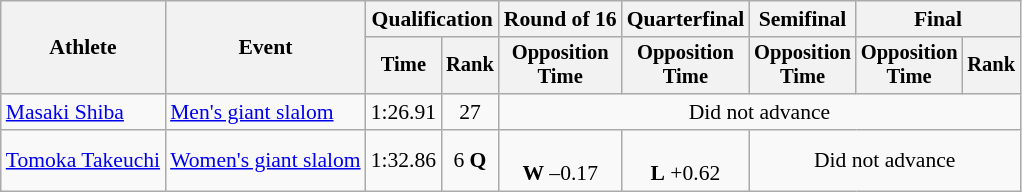<table class="wikitable" style="font-size:90%">
<tr>
<th rowspan="2">Athlete</th>
<th rowspan="2">Event</th>
<th colspan="2">Qualification</th>
<th>Round of 16</th>
<th>Quarterfinal</th>
<th>Semifinal</th>
<th colspan=2>Final</th>
</tr>
<tr style="font-size:95%">
<th>Time</th>
<th>Rank</th>
<th>Opposition<br>Time</th>
<th>Opposition<br>Time</th>
<th>Opposition<br>Time</th>
<th>Opposition<br>Time</th>
<th>Rank</th>
</tr>
<tr align=center>
<td align=left><a href='#'>Masaki Shiba</a></td>
<td align=left><a href='#'>Men's giant slalom</a></td>
<td>1:26.91</td>
<td>27</td>
<td colspan=5>Did not advance</td>
</tr>
<tr align=center>
<td align=left><a href='#'>Tomoka Takeuchi</a></td>
<td align=left><a href='#'>Women's giant slalom</a></td>
<td>1:32.86</td>
<td>6 <strong>Q</strong></td>
<td><br><strong>W</strong> –0.17</td>
<td><br><strong>L</strong> +0.62</td>
<td colspan=3>Did not advance</td>
</tr>
</table>
